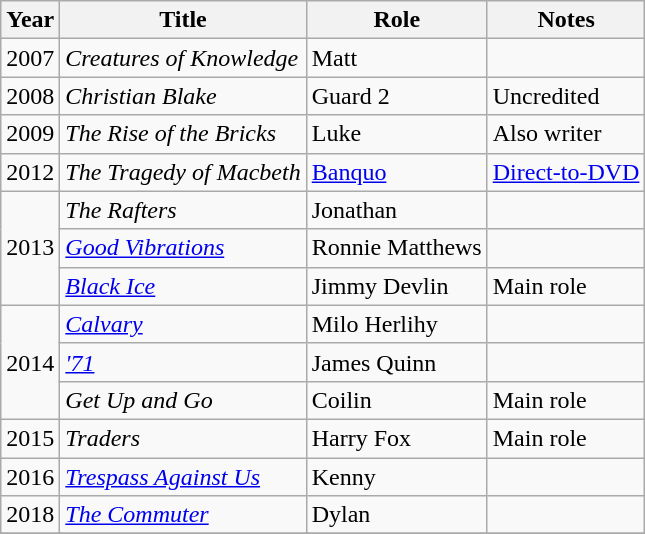<table class = "wikitable sortable">
<tr>
<th>Year</th>
<th>Title</th>
<th>Role</th>
<th class = "unsortable">Notes</th>
</tr>
<tr>
<td>2007</td>
<td><em>Creatures of Knowledge</em></td>
<td>Matt</td>
<td></td>
</tr>
<tr>
<td>2008</td>
<td><em>Christian Blake</em></td>
<td>Guard 2</td>
<td>Uncredited</td>
</tr>
<tr>
<td>2009</td>
<td><em>The Rise of the Bricks</em></td>
<td>Luke</td>
<td>Also writer</td>
</tr>
<tr>
<td>2012</td>
<td><em>The Tragedy of Macbeth</em></td>
<td><a href='#'>Banquo</a></td>
<td><a href='#'>Direct-to-DVD</a></td>
</tr>
<tr>
<td rowspan="3">2013</td>
<td><em>The Rafters</em></td>
<td>Jonathan</td>
<td></td>
</tr>
<tr>
<td><em><a href='#'>Good Vibrations</a></em></td>
<td>Ronnie Matthews</td>
<td></td>
</tr>
<tr>
<td><em><a href='#'>Black Ice</a></em></td>
<td>Jimmy Devlin</td>
<td>Main role</td>
</tr>
<tr>
<td rowspan="3">2014</td>
<td><em><a href='#'>Calvary</a></em></td>
<td>Milo Herlihy</td>
<td></td>
</tr>
<tr>
<td><em><a href='#'>'71</a></em></td>
<td>James Quinn</td>
<td></td>
</tr>
<tr>
<td><em>Get Up and Go</em></td>
<td>Coilin</td>
<td>Main role</td>
</tr>
<tr>
<td>2015</td>
<td><em>Traders</em></td>
<td>Harry Fox</td>
<td>Main role</td>
</tr>
<tr>
<td>2016</td>
<td><em><a href='#'>Trespass Against Us</a></em></td>
<td>Kenny</td>
<td></td>
</tr>
<tr>
<td>2018</td>
<td><em><a href='#'>The Commuter</a></em></td>
<td>Dylan</td>
<td></td>
</tr>
<tr>
</tr>
</table>
